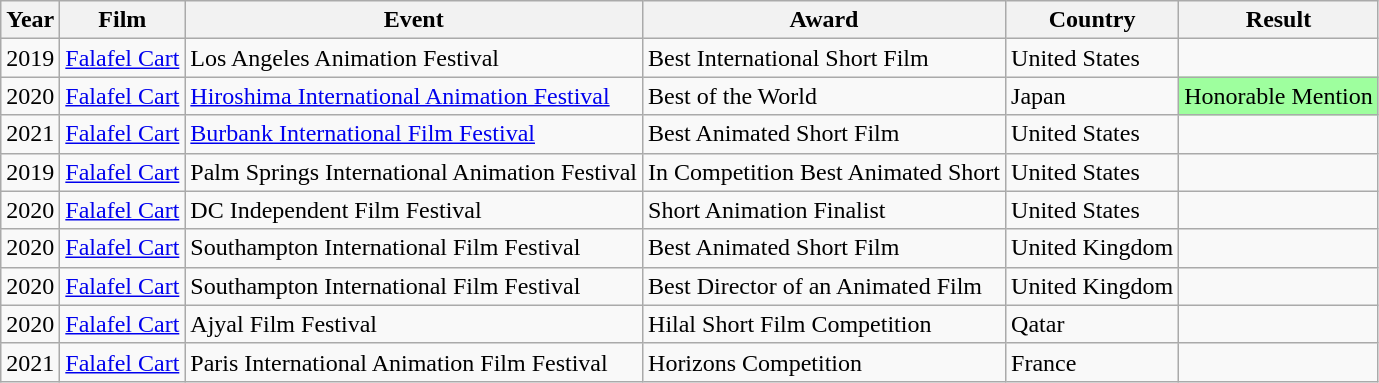<table class="wikitable">
<tr>
<th>Year</th>
<th>Film</th>
<th>Event</th>
<th>Award</th>
<th>Country</th>
<th>Result</th>
</tr>
<tr>
<td>2019</td>
<td><a href='#'>Falafel Cart</a></td>
<td>Los Angeles Animation Festival</td>
<td>Best International Short Film</td>
<td><div>United States</div></td>
<td></td>
</tr>
<tr>
<td>2020</td>
<td><a href='#'>Falafel Cart</a></td>
<td><a href='#'>Hiroshima International Animation Festival</a></td>
<td>Best of the World</td>
<td><div>Japan</div></td>
<td style="background: #9EFF9E; color: #000; vertical-align: middle; text-align: center; " class="yes table-yes2 notheme">Honorable Mention</td>
</tr>
<tr>
<td>2021</td>
<td><a href='#'>Falafel Cart</a></td>
<td><a href='#'>Burbank International Film Festival</a></td>
<td>Best Animated Short Film</td>
<td><div>United States</div></td>
<td></td>
</tr>
<tr>
<td>2019</td>
<td><a href='#'>Falafel Cart</a></td>
<td>Palm Springs International Animation Festival</td>
<td>In Competition Best Animated Short</td>
<td><div>United States</div></td>
<td></td>
</tr>
<tr>
<td>2020</td>
<td><a href='#'>Falafel Cart</a></td>
<td>DC Independent Film Festival</td>
<td>Short Animation Finalist</td>
<td><div>United States</div></td>
<td></td>
</tr>
<tr>
<td>2020</td>
<td><a href='#'>Falafel Cart</a></td>
<td>Southampton International Film Festival</td>
<td>Best Animated Short Film</td>
<td><div>United Kingdom</div></td>
<td></td>
</tr>
<tr>
<td>2020</td>
<td><a href='#'>Falafel Cart</a></td>
<td>Southampton International Film Festival</td>
<td>Best Director of an Animated Film</td>
<td><div>United Kingdom</div></td>
<td></td>
</tr>
<tr>
<td>2020</td>
<td><a href='#'>Falafel Cart</a></td>
<td>Ajyal Film Festival</td>
<td>Hilal Short Film Competition</td>
<td><div>Qatar</div></td>
<td></td>
</tr>
<tr>
<td>2021</td>
<td><a href='#'>Falafel Cart</a></td>
<td>Paris International Animation Film Festival</td>
<td>Horizons Competition</td>
<td><div>France</div></td>
<td></td>
</tr>
</table>
